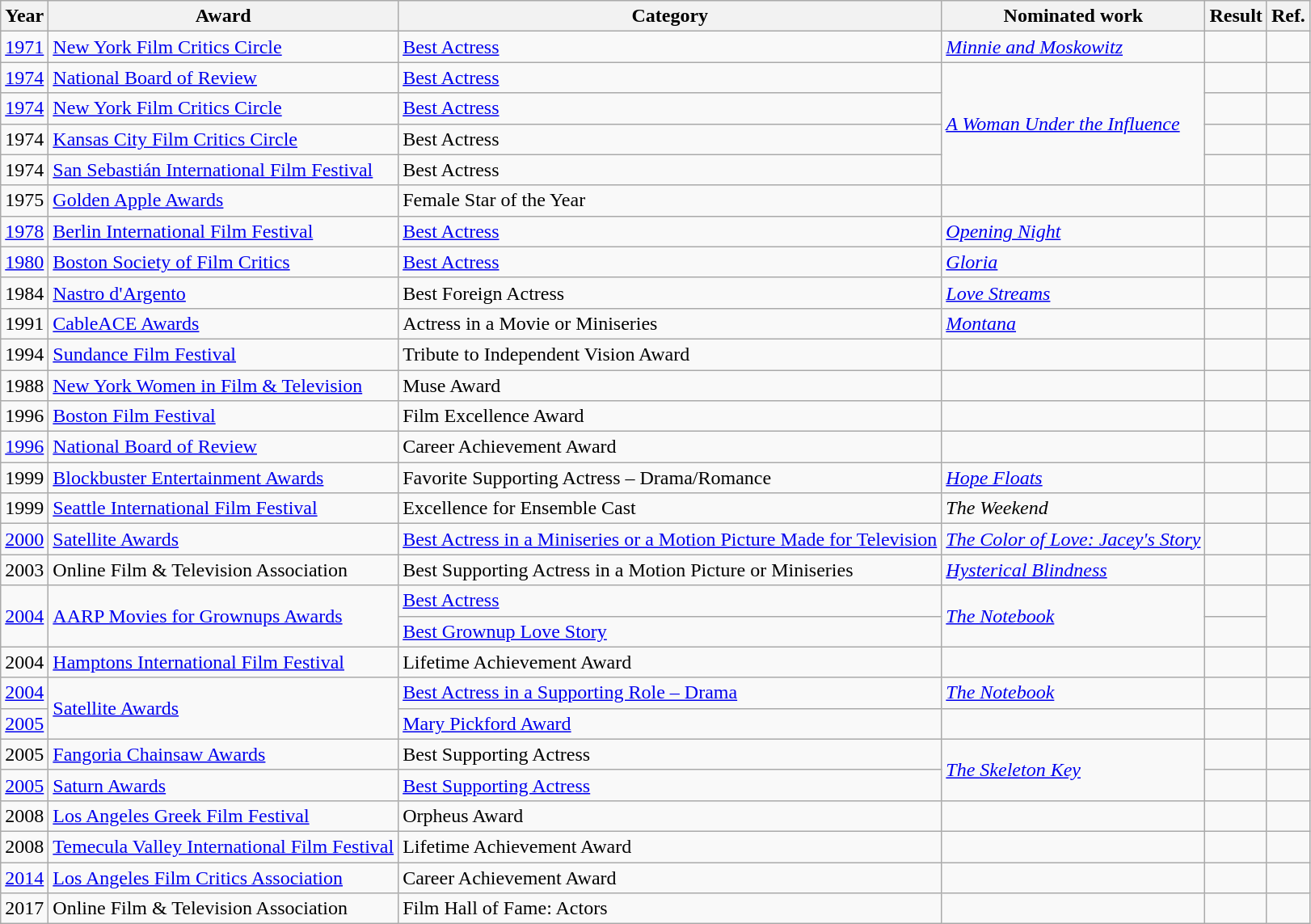<table class="wikitable">
<tr>
<th>Year</th>
<th>Award</th>
<th>Category</th>
<th>Nominated work</th>
<th>Result</th>
<th>Ref.</th>
</tr>
<tr>
<td><a href='#'>1971</a></td>
<td><a href='#'>New York Film Critics Circle</a></td>
<td><a href='#'>Best Actress</a></td>
<td><em><a href='#'>Minnie and Moskowitz</a></em></td>
<td></td>
<td align="center"></td>
</tr>
<tr>
<td><a href='#'>1974</a></td>
<td><a href='#'>National Board of Review</a></td>
<td><a href='#'>Best Actress</a></td>
<td rowspan="4"><em><a href='#'>A Woman Under the Influence</a></em></td>
<td></td>
<td align="center"></td>
</tr>
<tr>
<td><a href='#'>1974</a></td>
<td><a href='#'>New York Film Critics Circle</a></td>
<td><a href='#'>Best Actress</a></td>
<td></td>
<td align="center"></td>
</tr>
<tr>
<td>1974</td>
<td><a href='#'>Kansas City Film Critics Circle</a></td>
<td>Best Actress</td>
<td></td>
<td align="center"></td>
</tr>
<tr>
<td>1974</td>
<td><a href='#'>San Sebastián International Film Festival</a></td>
<td>Best Actress</td>
<td></td>
<td align="center"></td>
</tr>
<tr>
<td>1975</td>
<td><a href='#'>Golden Apple Awards</a></td>
<td>Female Star of the Year</td>
<td></td>
<td></td>
<td align="center"></td>
</tr>
<tr>
<td><a href='#'>1978</a></td>
<td><a href='#'>Berlin International Film Festival</a></td>
<td><a href='#'>Best Actress</a></td>
<td><em><a href='#'>Opening Night</a></em></td>
<td></td>
<td align="center"></td>
</tr>
<tr>
<td><a href='#'>1980</a></td>
<td><a href='#'>Boston Society of Film Critics</a></td>
<td><a href='#'>Best Actress</a></td>
<td><em><a href='#'>Gloria</a></em></td>
<td></td>
<td align="center"></td>
</tr>
<tr>
<td>1984</td>
<td><a href='#'>Nastro d'Argento</a></td>
<td>Best Foreign Actress</td>
<td><em><a href='#'>Love Streams</a></em></td>
<td></td>
<td align="center"></td>
</tr>
<tr>
<td>1991</td>
<td><a href='#'>CableACE Awards</a></td>
<td>Actress in a Movie or Miniseries</td>
<td><em><a href='#'>Montana</a></em></td>
<td></td>
<td align="center"></td>
</tr>
<tr>
<td>1994</td>
<td><a href='#'>Sundance Film Festival</a></td>
<td>Tribute to Independent Vision Award</td>
<td></td>
<td></td>
<td align="center"></td>
</tr>
<tr>
<td>1988</td>
<td><a href='#'>New York Women in Film & Television</a></td>
<td>Muse Award</td>
<td></td>
<td></td>
<td align="center"></td>
</tr>
<tr>
<td>1996</td>
<td><a href='#'>Boston Film Festival</a></td>
<td>Film Excellence Award</td>
<td></td>
<td></td>
<td align="center"></td>
</tr>
<tr>
<td><a href='#'>1996</a></td>
<td><a href='#'>National Board of Review</a></td>
<td>Career Achievement Award</td>
<td></td>
<td></td>
<td align="center"></td>
</tr>
<tr>
<td>1999</td>
<td><a href='#'>Blockbuster Entertainment Awards</a></td>
<td>Favorite Supporting Actress – Drama/Romance</td>
<td><em><a href='#'>Hope Floats</a></em></td>
<td></td>
<td align="center"></td>
</tr>
<tr>
<td>1999</td>
<td><a href='#'>Seattle International Film Festival</a></td>
<td>Excellence for Ensemble Cast</td>
<td><em>The Weekend</em></td>
<td></td>
<td align="center"></td>
</tr>
<tr>
<td><a href='#'>2000</a></td>
<td><a href='#'>Satellite Awards</a></td>
<td><a href='#'>Best Actress in a Miniseries or a Motion Picture Made for Television</a></td>
<td><em><a href='#'>The Color of Love: Jacey's Story</a></em></td>
<td></td>
<td align="center"></td>
</tr>
<tr>
<td>2003</td>
<td>Online Film & Television Association</td>
<td>Best Supporting Actress in a Motion Picture or Miniseries</td>
<td><em><a href='#'>Hysterical Blindness</a></em></td>
<td></td>
<td align="center"></td>
</tr>
<tr>
<td rowspan="2"><a href='#'>2004</a></td>
<td rowspan="2"><a href='#'>AARP Movies for Grownups Awards</a></td>
<td><a href='#'>Best Actress</a></td>
<td rowspan="2"><em><a href='#'>The Notebook</a></em></td>
<td></td>
<td align="center" rowspan="2"></td>
</tr>
<tr>
<td><a href='#'>Best Grownup Love Story</a></td>
<td></td>
</tr>
<tr>
<td>2004</td>
<td><a href='#'>Hamptons International Film Festival</a></td>
<td>Lifetime Achievement Award</td>
<td></td>
<td></td>
<td align="center"></td>
</tr>
<tr>
<td><a href='#'>2004</a></td>
<td rowspan="2"><a href='#'>Satellite Awards</a></td>
<td><a href='#'>Best Actress in a Supporting Role – Drama</a></td>
<td><em><a href='#'>The Notebook</a></em></td>
<td></td>
<td align="center"></td>
</tr>
<tr>
<td><a href='#'>2005</a></td>
<td><a href='#'>Mary Pickford Award</a></td>
<td></td>
<td></td>
<td align="center"></td>
</tr>
<tr>
<td>2005</td>
<td><a href='#'>Fangoria Chainsaw Awards</a></td>
<td>Best Supporting Actress</td>
<td rowspan="2"><em><a href='#'>The Skeleton Key</a></em></td>
<td></td>
<td align="center"></td>
</tr>
<tr>
<td><a href='#'>2005</a></td>
<td><a href='#'>Saturn Awards</a></td>
<td><a href='#'>Best Supporting Actress</a></td>
<td></td>
<td align="center"></td>
</tr>
<tr>
<td>2008</td>
<td><a href='#'>Los Angeles Greek Film Festival</a></td>
<td>Orpheus Award</td>
<td></td>
<td></td>
<td align="center"></td>
</tr>
<tr>
<td>2008</td>
<td><a href='#'>Temecula Valley International Film Festival</a></td>
<td>Lifetime Achievement Award</td>
<td></td>
<td></td>
<td align="center"></td>
</tr>
<tr>
<td><a href='#'>2014</a></td>
<td><a href='#'>Los Angeles Film Critics Association</a></td>
<td>Career Achievement Award</td>
<td></td>
<td></td>
<td align="center"></td>
</tr>
<tr>
<td>2017</td>
<td>Online Film & Television Association</td>
<td>Film Hall of Fame: Actors</td>
<td></td>
<td></td>
<td align="center"></td>
</tr>
</table>
